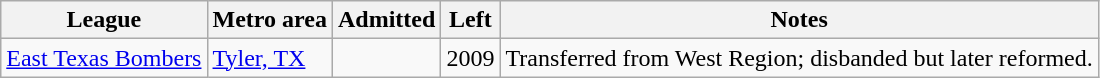<table class="wikitable sortable">
<tr>
<th>League</th>
<th>Metro area</th>
<th>Admitted</th>
<th>Left</th>
<th>Notes</th>
</tr>
<tr>
<td><a href='#'>East Texas Bombers</a></td>
<td><a href='#'>Tyler, TX</a></td>
<td></td>
<td>2009</td>
<td>Transferred from West Region; disbanded but later reformed.</td>
</tr>
</table>
